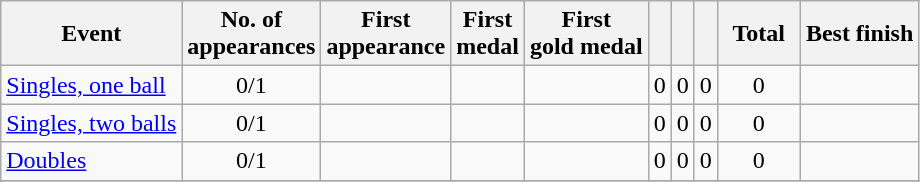<table class="wikitable sortable" style="text-align:center">
<tr>
<th>Event</th>
<th>No. of<br>appearances</th>
<th>First<br>appearance</th>
<th>First<br>medal</th>
<th>First<br>gold medal</th>
<th width:3em; font-weight:bold;"></th>
<th width:3em; font-weight:bold;"></th>
<th width:3em; font-weight:bold;"></th>
<th style="width:3em; font-weight:bold;">Total</th>
<th>Best finish</th>
</tr>
<tr>
<td align=left><a href='#'>Singles, one ball</a></td>
<td>0/1</td>
<td></td>
<td></td>
<td></td>
<td>0</td>
<td>0</td>
<td>0</td>
<td>0</td>
<td></td>
</tr>
<tr>
<td align=left><a href='#'>Singles, two balls</a></td>
<td>0/1</td>
<td></td>
<td></td>
<td></td>
<td>0</td>
<td>0</td>
<td>0</td>
<td>0</td>
<td></td>
</tr>
<tr>
<td align=left><a href='#'>Doubles</a></td>
<td>0/1</td>
<td></td>
<td></td>
<td></td>
<td>0</td>
<td>0</td>
<td>0</td>
<td>0</td>
<td></td>
</tr>
<tr>
</tr>
</table>
